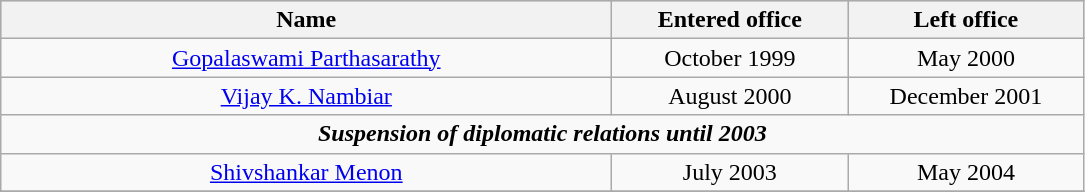<table class="wikitable" style="text-align:center">
<tr style="background:#cccccc">
<th scope="col" style="width: 400px;">Name</th>
<th scope="col" style="width: 150px;">Entered office</th>
<th scope="col" style="width: 150px;">Left office</th>
</tr>
<tr>
<td><a href='#'>Gopalaswami Parthasarathy</a></td>
<td>October 1999</td>
<td>May 2000</td>
</tr>
<tr>
<td><a href='#'>Vijay K. Nambiar</a></td>
<td>August 2000</td>
<td>December 2001</td>
</tr>
<tr>
<td colspan=3; align=center><strong><em>Suspension of diplomatic relations until 2003</em></strong></td>
</tr>
<tr>
<td><a href='#'>Shivshankar Menon</a></td>
<td>July 2003</td>
<td>May 2004</td>
</tr>
<tr>
</tr>
</table>
